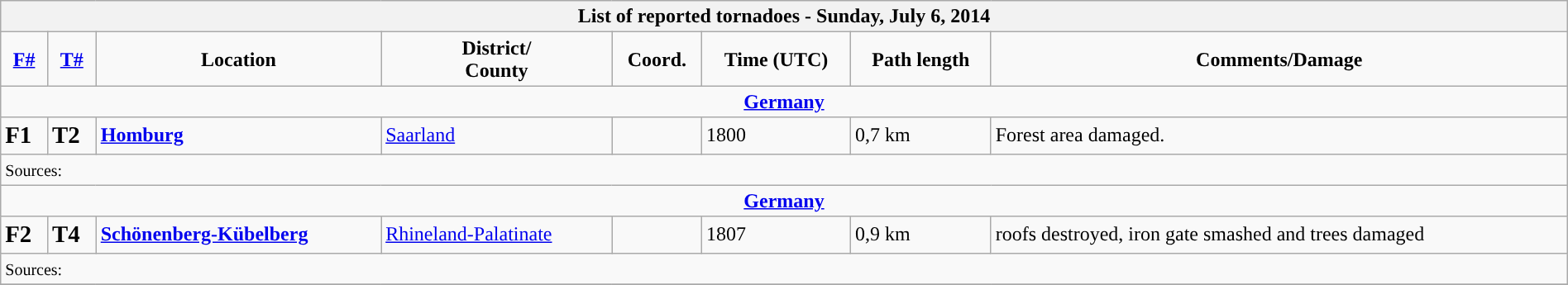<table class="wikitable collapsible" width="100%">
<tr>
<th colspan="8">List of reported tornadoes - Sunday, July 6, 2014</th>
</tr>
<tr>
<td style="text-align: center;"><strong><a href='#'>F#</a></strong></td>
<td style="text-align: center;"><strong><a href='#'>T#</a></strong></td>
<td style="text-align: center;"><strong>Location</strong></td>
<td style="text-align: center;"><strong>District/<br>County</strong></td>
<td style="text-align: center;"><strong>Coord.</strong></td>
<td style="text-align: center;"><strong>Time (UTC)</strong></td>
<td style="text-align: center;"><strong>Path length</strong></td>
<td style="text-align: center;"><strong>Comments/Damage</strong></td>
</tr>
<tr>
<td colspan="8" align=center><strong><a href='#'>Germany</a></strong></td>
</tr>
<tr>
<td><big><strong>F1</strong></big></td>
<td><big><strong>T2</strong></big></td>
<td><strong><a href='#'>Homburg</a></strong></td>
<td><a href='#'>Saarland</a></td>
<td></td>
<td>1800</td>
<td>0,7 km</td>
<td>Forest area damaged.</td>
</tr>
<tr>
<td colspan="8"><small>Sources:</small></td>
</tr>
<tr>
<td colspan="8" align=center><strong><a href='#'>Germany</a></strong></td>
</tr>
<tr>
<td><big><strong>F2</strong></big></td>
<td><big><strong>T4</strong></big></td>
<td><strong><a href='#'>Schönenberg-Kübelberg</a></strong></td>
<td><a href='#'>Rhineland-Palatinate</a></td>
<td></td>
<td>1807</td>
<td>0,9 km</td>
<td>roofs destroyed, iron gate smashed and trees damaged</td>
</tr>
<tr>
<td colspan="8"><small>Sources:</small></td>
</tr>
<tr>
</tr>
</table>
